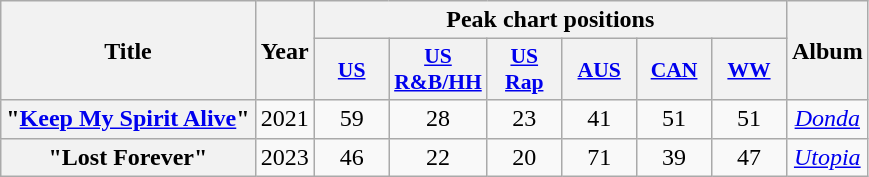<table class="wikitable plainrowheaders" style="text-align:center;">
<tr>
<th rowspan="2">Title</th>
<th rowspan="2">Year</th>
<th colspan="6">Peak chart positions</th>
<th scope="col" rowspan="2">Album</th>
</tr>
<tr>
<th scope="col" style="width:3em;font-size:90%;"><a href='#'>US</a><br></th>
<th scope="col" style="width:3em;font-size:90%;"><a href='#'>US<br>R&B/HH</a><br></th>
<th scope="col" style="width:3em;font-size:90%;"><a href='#'>US<br>Rap</a><br></th>
<th scope="col" style="width:3em;font-size:90%;"><a href='#'>AUS</a><br></th>
<th scope="col" style="width:3em;font-size:90%;"><a href='#'>CAN</a><br></th>
<th scope="col" style="width:3em;font-size:90%;"><a href='#'>WW</a><br></th>
</tr>
<tr>
<th scope="row">"<a href='#'>Keep My Spirit Alive</a>"<br></th>
<td>2021</td>
<td>59</td>
<td>28</td>
<td>23</td>
<td>41</td>
<td>51</td>
<td>51</td>
<td><em><a href='#'>Donda</a></em></td>
</tr>
<tr>
<th scope="row">"Lost Forever"<br></th>
<td>2023</td>
<td>46</td>
<td>22</td>
<td>20</td>
<td>71</td>
<td>39</td>
<td>47</td>
<td><em><a href='#'>Utopia</a></em></td>
</tr>
</table>
